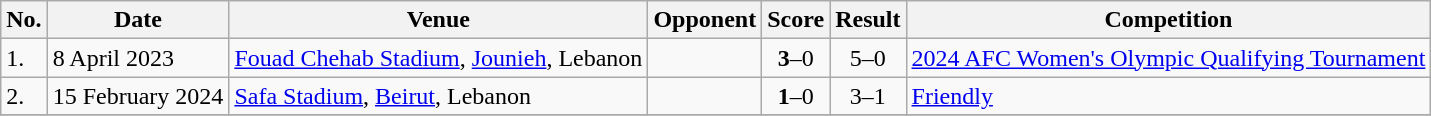<table class="wikitable">
<tr>
<th>No.</th>
<th>Date</th>
<th>Venue</th>
<th>Opponent</th>
<th>Score</th>
<th>Result</th>
<th>Competition</th>
</tr>
<tr>
<td>1.</td>
<td>8 April 2023</td>
<td><a href='#'>Fouad Chehab Stadium</a>, <a href='#'>Jounieh</a>, Lebanon</td>
<td></td>
<td align=center><strong>3</strong>–0</td>
<td align=center>5–0</td>
<td><a href='#'>2024 AFC Women's Olympic Qualifying Tournament</a></td>
</tr>
<tr>
<td>2.</td>
<td>15 February 2024</td>
<td><a href='#'>Safa Stadium</a>, <a href='#'>Beirut</a>, Lebanon</td>
<td></td>
<td align=center><strong>1</strong>–0</td>
<td align=center>3–1</td>
<td><a href='#'>Friendly</a></td>
</tr>
<tr>
</tr>
</table>
